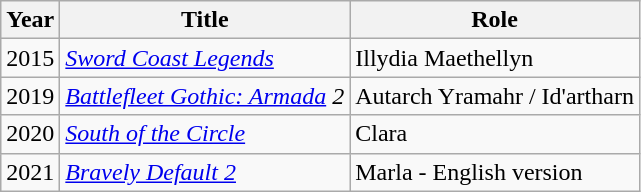<table class="wikitable sortable">
<tr>
<th>Year</th>
<th>Title</th>
<th>Role</th>
</tr>
<tr>
<td>2015</td>
<td><em><a href='#'>Sword Coast Legends</a> </em></td>
<td>Illydia Maethellyn</td>
</tr>
<tr>
<td>2019</td>
<td><em><a href='#'>Battlefleet Gothic: Armada</a> 2</em></td>
<td>Autarch Yramahr / Id'artharn</td>
</tr>
<tr>
<td>2020</td>
<td><em><a href='#'>South of the Circle</a> </em></td>
<td>Clara</td>
</tr>
<tr>
<td>2021</td>
<td><em><a href='#'>Bravely Default 2</a> </em></td>
<td>Marla - English version</td>
</tr>
</table>
